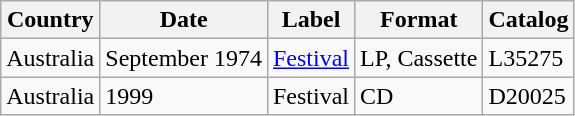<table class="wikitable">
<tr>
<th>Country</th>
<th>Date</th>
<th>Label</th>
<th>Format</th>
<th>Catalog</th>
</tr>
<tr>
<td>Australia</td>
<td>September 1974</td>
<td><a href='#'>Festival</a></td>
<td>LP, Cassette</td>
<td>L35275</td>
</tr>
<tr>
<td>Australia</td>
<td>1999</td>
<td>Festival</td>
<td>CD</td>
<td>D20025</td>
</tr>
</table>
